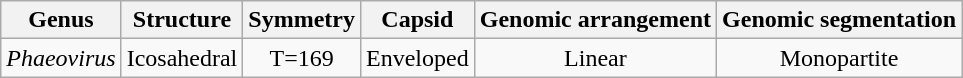<table class="wikitable sortable" style="text-align:center">
<tr>
<th>Genus</th>
<th>Structure</th>
<th>Symmetry</th>
<th>Capsid</th>
<th>Genomic arrangement</th>
<th>Genomic segmentation</th>
</tr>
<tr>
<td><em>Phaeovirus</em></td>
<td>Icosahedral</td>
<td>T=169</td>
<td>Enveloped</td>
<td>Linear</td>
<td>Monopartite</td>
</tr>
</table>
